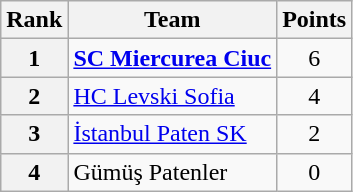<table class="wikitable" style="text-align: center;">
<tr>
<th>Rank</th>
<th>Team</th>
<th>Points</th>
</tr>
<tr>
<th>1</th>
<td style="text-align: left;"> <strong><a href='#'>SC Miercurea Ciuc</a></strong></td>
<td>6</td>
</tr>
<tr>
<th>2</th>
<td style="text-align: left;"> <a href='#'>HC Levski Sofia</a></td>
<td>4</td>
</tr>
<tr>
<th>3</th>
<td style="text-align: left;"> <a href='#'>İstanbul Paten SK</a></td>
<td>2</td>
</tr>
<tr>
<th>4</th>
<td style="text-align: left;"> Gümüş Patenler</td>
<td>0</td>
</tr>
</table>
